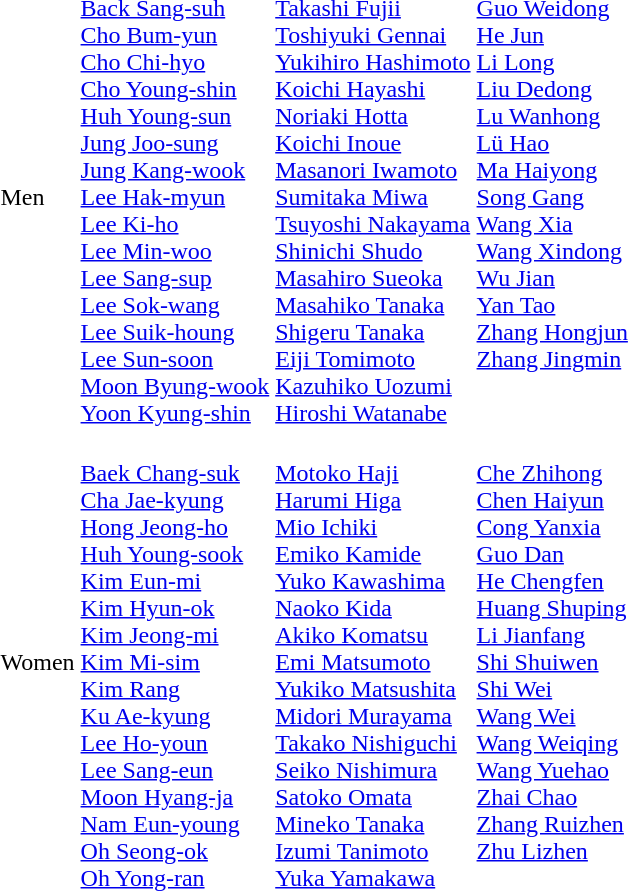<table>
<tr>
<td>Men<br></td>
<td><br><a href='#'>Back Sang-suh</a><br><a href='#'>Cho Bum-yun</a><br><a href='#'>Cho Chi-hyo</a><br><a href='#'>Cho Young-shin</a><br><a href='#'>Huh Young-sun</a><br><a href='#'>Jung Joo-sung</a><br><a href='#'>Jung Kang-wook</a><br><a href='#'>Lee Hak-myun</a><br><a href='#'>Lee Ki-ho</a><br><a href='#'>Lee Min-woo</a><br><a href='#'>Lee Sang-sup</a><br><a href='#'>Lee Sok-wang</a><br><a href='#'>Lee Suik-houng</a><br><a href='#'>Lee Sun-soon</a><br><a href='#'>Moon Byung-wook</a><br><a href='#'>Yoon Kyung-shin</a></td>
<td><br><a href='#'>Takashi Fujii</a><br><a href='#'>Toshiyuki Gennai</a><br><a href='#'>Yukihiro Hashimoto</a><br><a href='#'>Koichi Hayashi</a><br><a href='#'>Noriaki Hotta</a><br><a href='#'>Koichi Inoue</a><br><a href='#'>Masanori Iwamoto</a><br><a href='#'>Sumitaka Miwa</a><br><a href='#'>Tsuyoshi Nakayama</a><br><a href='#'>Shinichi Shudo</a><br><a href='#'>Masahiro Sueoka</a><br><a href='#'>Masahiko Tanaka</a><br><a href='#'>Shigeru Tanaka</a><br><a href='#'>Eiji Tomimoto</a><br><a href='#'>Kazuhiko Uozumi</a><br><a href='#'>Hiroshi Watanabe</a></td>
<td valign=top><br><a href='#'>Guo Weidong</a><br><a href='#'>He Jun</a><br><a href='#'>Li Long</a><br><a href='#'>Liu Dedong</a><br><a href='#'>Lu Wanhong</a><br><a href='#'>Lü Hao</a><br><a href='#'>Ma Haiyong</a><br><a href='#'>Song Gang</a><br><a href='#'>Wang Xia</a><br><a href='#'>Wang Xindong</a><br><a href='#'>Wu Jian</a><br><a href='#'>Yan Tao</a><br><a href='#'>Zhang Hongjun</a><br><a href='#'>Zhang Jingmin</a></td>
</tr>
<tr>
<td>Women<br></td>
<td><br><a href='#'>Baek Chang-suk</a><br><a href='#'>Cha Jae-kyung</a><br><a href='#'>Hong Jeong-ho</a><br><a href='#'>Huh Young-sook</a><br><a href='#'>Kim Eun-mi</a><br><a href='#'>Kim Hyun-ok</a><br><a href='#'>Kim Jeong-mi</a><br><a href='#'>Kim Mi-sim</a><br><a href='#'>Kim Rang</a><br><a href='#'>Ku Ae-kyung</a><br><a href='#'>Lee Ho-youn</a><br><a href='#'>Lee Sang-eun</a><br><a href='#'>Moon Hyang-ja</a><br><a href='#'>Nam Eun-young</a><br><a href='#'>Oh Seong-ok</a><br><a href='#'>Oh Yong-ran</a></td>
<td><br><a href='#'>Motoko Haji</a><br><a href='#'>Harumi Higa</a><br><a href='#'>Mio Ichiki</a><br><a href='#'>Emiko Kamide</a><br><a href='#'>Yuko Kawashima</a><br><a href='#'>Naoko Kida</a><br><a href='#'>Akiko Komatsu</a><br><a href='#'>Emi Matsumoto</a><br><a href='#'>Yukiko Matsushita</a><br><a href='#'>Midori Murayama</a><br><a href='#'>Takako Nishiguchi</a><br><a href='#'>Seiko Nishimura</a><br><a href='#'>Satoko Omata</a><br><a href='#'>Mineko Tanaka</a><br><a href='#'>Izumi Tanimoto</a><br><a href='#'>Yuka Yamakawa</a></td>
<td valign=top><br><a href='#'>Che Zhihong</a><br><a href='#'>Chen Haiyun</a><br><a href='#'>Cong Yanxia</a><br><a href='#'>Guo Dan</a><br><a href='#'>He Chengfen</a><br><a href='#'>Huang Shuping</a><br><a href='#'>Li Jianfang</a><br><a href='#'>Shi Shuiwen</a><br><a href='#'>Shi Wei</a><br><a href='#'>Wang Wei</a><br><a href='#'>Wang Weiqing</a><br><a href='#'>Wang Yuehao</a><br><a href='#'>Zhai Chao</a><br><a href='#'>Zhang Ruizhen</a><br><a href='#'>Zhu Lizhen</a></td>
</tr>
</table>
